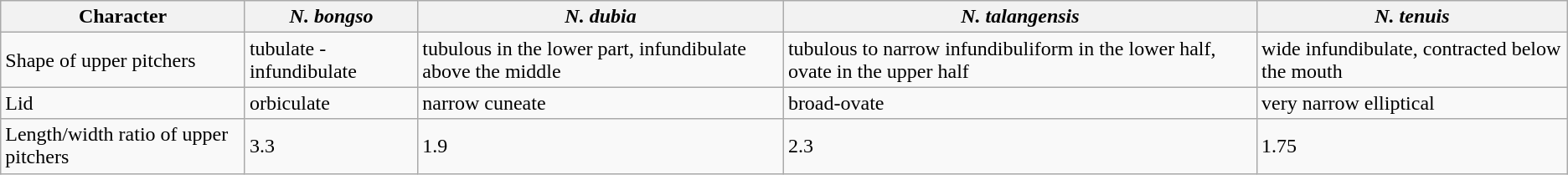<table class="wikitable" text-align: left;">
<tr>
<th>Character</th>
<th><em>N. bongso</em></th>
<th><em>N. dubia</em></th>
<th><em>N. talangensis</em></th>
<th><em>N. tenuis</em></th>
</tr>
<tr>
<td>Shape of upper pitchers</td>
<td>tubulate - infundibulate</td>
<td>tubulous in the lower part, infundibulate above the middle</td>
<td>tubulous to narrow infundibuliform in the lower half, ovate in the upper half</td>
<td>wide infundibulate, contracted below the mouth</td>
</tr>
<tr>
<td>Lid</td>
<td>orbiculate</td>
<td>narrow cuneate</td>
<td>broad-ovate</td>
<td>very narrow elliptical</td>
</tr>
<tr>
<td>Length/width ratio of upper pitchers</td>
<td>3.3</td>
<td>1.9</td>
<td>2.3</td>
<td>1.75</td>
</tr>
</table>
